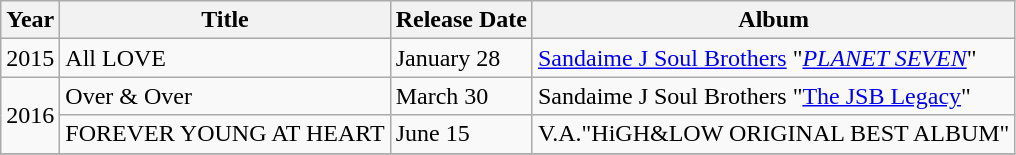<table class="wikitable">
<tr>
<th>Year</th>
<th>Title</th>
<th>Release Date</th>
<th>Album</th>
</tr>
<tr>
<td>2015</td>
<td>All LOVE</td>
<td>January 28</td>
<td><a href='#'>Sandaime J Soul Brothers</a> "<a href='#'><em>PLANET SEVEN</em></a>"</td>
</tr>
<tr>
<td rowspan="2">2016</td>
<td>Over & Over</td>
<td>March 30</td>
<td>Sandaime J Soul Brothers "<a href='#'>The JSB Legacy</a>"</td>
</tr>
<tr>
<td>FOREVER YOUNG AT HEART</td>
<td>June 15</td>
<td>V.A."HiGH&LOW ORIGINAL BEST ALBUM"</td>
</tr>
<tr>
</tr>
</table>
